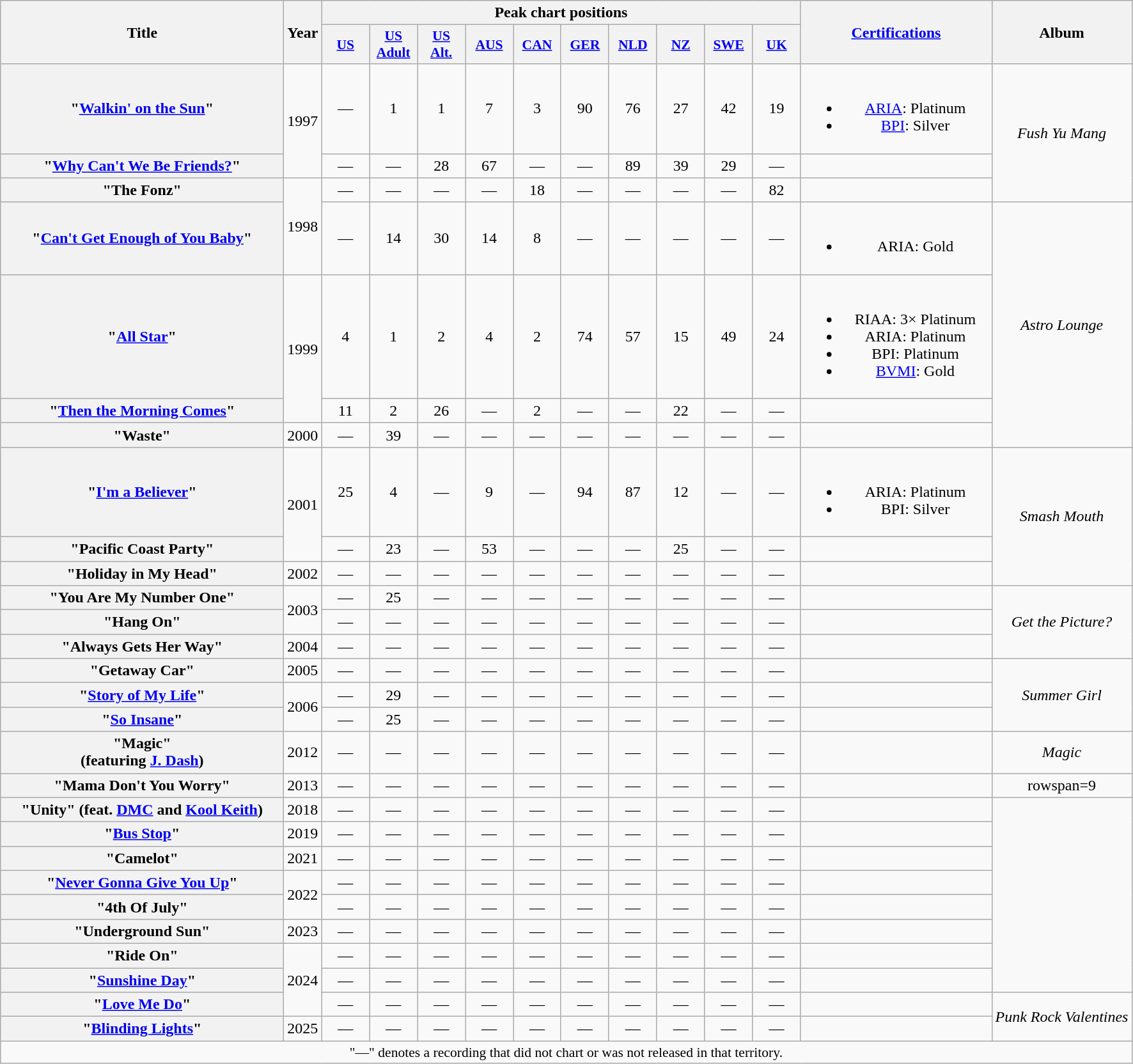<table class="wikitable plainrowheaders" style="text-align:center;">
<tr>
<th scope="col" rowspan="2" style="width:18em;">Title</th>
<th scope="col" rowspan="2">Year</th>
<th scope="col" colspan="10">Peak chart positions</th>
<th scope="col" rowspan="2" style="width:12em;"><a href='#'>Certifications</a></th>
<th scope="col" rowspan="2">Album</th>
</tr>
<tr>
<th scope="col" style="width:3em;font-size:90%;"><a href='#'>US</a><br></th>
<th scope="col" style="width:3em;font-size:90%;"><a href='#'>US<br>Adult</a><br></th>
<th scope="col" style="width:3em;font-size:90%;"><a href='#'>US<br>Alt.</a><br></th>
<th scope="col" style="width:3em;font-size:90%;"><a href='#'>AUS</a><br></th>
<th scope="col" style="width:3em;font-size:90%;"><a href='#'>CAN</a><br></th>
<th scope="col" style="width:3em;font-size:90%;"><a href='#'>GER</a><br></th>
<th scope="col" style="width:3em;font-size:90%;"><a href='#'>NLD</a><br></th>
<th scope="col" style="width:3em;font-size:90%;"><a href='#'>NZ</a><br></th>
<th scope="col" style="width:3em;font-size:90%;"><a href='#'>SWE</a><br></th>
<th scope="col" style="width:3em;font-size:90%;"><a href='#'>UK</a><br></th>
</tr>
<tr>
<th scope="row">"<a href='#'>Walkin' on the Sun</a>"</th>
<td rowspan="2">1997</td>
<td>—</td>
<td>1</td>
<td>1</td>
<td>7</td>
<td>3</td>
<td>90</td>
<td>76</td>
<td>27</td>
<td>42</td>
<td>19</td>
<td><br><ul><li><a href='#'>ARIA</a>: Platinum</li><li><a href='#'>BPI</a>: Silver</li></ul></td>
<td rowspan="3"><em>Fush Yu Mang</em></td>
</tr>
<tr>
<th scope="row">"<a href='#'>Why Can't We Be Friends?</a>"</th>
<td>—</td>
<td>—</td>
<td>28</td>
<td>67</td>
<td>—</td>
<td>—</td>
<td>89</td>
<td>39</td>
<td>29</td>
<td>—</td>
<td></td>
</tr>
<tr>
<th scope="row">"The Fonz"</th>
<td rowspan="2">1998</td>
<td>—</td>
<td>—</td>
<td>—</td>
<td>—</td>
<td>18</td>
<td>—</td>
<td>—</td>
<td>—</td>
<td>—</td>
<td>82</td>
<td></td>
</tr>
<tr>
<th scope="row">"<a href='#'>Can't Get Enough of You Baby</a>"</th>
<td>—</td>
<td>14</td>
<td>30</td>
<td>14</td>
<td>8</td>
<td>—</td>
<td>—</td>
<td>—</td>
<td>—</td>
<td>—</td>
<td><br><ul><li>ARIA: Gold</li></ul></td>
<td rowspan="4"><em>Astro Lounge</em></td>
</tr>
<tr>
<th scope="row">"<a href='#'>All Star</a>"</th>
<td rowspan="2">1999</td>
<td>4</td>
<td>1</td>
<td>2</td>
<td>4</td>
<td>2</td>
<td>74</td>
<td>57</td>
<td>15</td>
<td>49</td>
<td>24</td>
<td><br><ul><li>RIAA: 3× Platinum</li><li>ARIA: Platinum</li><li>BPI: Platinum</li><li><a href='#'>BVMI</a>: Gold</li></ul></td>
</tr>
<tr>
<th scope="row">"<a href='#'>Then the Morning Comes</a>"</th>
<td>11</td>
<td>2</td>
<td>26</td>
<td>—</td>
<td>2</td>
<td>—</td>
<td>—</td>
<td>22</td>
<td>—</td>
<td>—</td>
<td></td>
</tr>
<tr>
<th scope="row">"Waste"</th>
<td>2000</td>
<td>—</td>
<td>39</td>
<td>—</td>
<td>—</td>
<td>—</td>
<td>—</td>
<td>—</td>
<td>—</td>
<td>—</td>
<td>—</td>
<td></td>
</tr>
<tr>
<th scope="row">"<a href='#'>I'm a Believer</a>"</th>
<td rowspan="2">2001</td>
<td>25</td>
<td>4</td>
<td>—</td>
<td>9</td>
<td>—</td>
<td>94</td>
<td>87</td>
<td>12</td>
<td>—</td>
<td>—</td>
<td><br><ul><li>ARIA: Platinum</li><li>BPI: Silver</li></ul></td>
<td rowspan="3"><em>Smash Mouth</em></td>
</tr>
<tr>
<th scope="row">"Pacific Coast Party"</th>
<td>—</td>
<td>23</td>
<td>—</td>
<td>53</td>
<td>—</td>
<td>—</td>
<td>—</td>
<td>25</td>
<td>—</td>
<td>—</td>
<td></td>
</tr>
<tr>
<th scope="row">"Holiday in My Head"</th>
<td>2002</td>
<td>—</td>
<td>—</td>
<td>—</td>
<td>—</td>
<td>—</td>
<td>—</td>
<td>—</td>
<td>—</td>
<td>—</td>
<td>—</td>
<td></td>
</tr>
<tr>
<th scope="row">"You Are My Number One"</th>
<td rowspan="2">2003</td>
<td>—</td>
<td>25</td>
<td>—</td>
<td>—</td>
<td>—</td>
<td>—</td>
<td>—</td>
<td>—</td>
<td>—</td>
<td>—</td>
<td></td>
<td rowspan="3"><em>Get the Picture?</em></td>
</tr>
<tr>
<th scope="row">"Hang On"</th>
<td>—</td>
<td>—</td>
<td>—</td>
<td>—</td>
<td>—</td>
<td>—</td>
<td>—</td>
<td>—</td>
<td>—</td>
<td>—</td>
<td></td>
</tr>
<tr>
<th scope="row">"Always Gets Her Way"</th>
<td>2004</td>
<td>—</td>
<td>—</td>
<td>—</td>
<td>—</td>
<td>—</td>
<td>—</td>
<td>—</td>
<td>—</td>
<td>—</td>
<td>—</td>
<td></td>
</tr>
<tr>
<th scope="row">"Getaway Car"</th>
<td>2005</td>
<td>—</td>
<td>—</td>
<td>—</td>
<td>—</td>
<td>—</td>
<td>—</td>
<td>—</td>
<td>—</td>
<td>—</td>
<td>—</td>
<td></td>
<td rowspan="3"><em>Summer Girl</em></td>
</tr>
<tr>
<th scope="row">"<a href='#'>Story of My Life</a>"</th>
<td rowspan="2">2006</td>
<td>—</td>
<td>29</td>
<td>—</td>
<td>—</td>
<td>—</td>
<td>—</td>
<td>—</td>
<td>—</td>
<td>—</td>
<td>—</td>
<td></td>
</tr>
<tr>
<th scope="row">"<a href='#'>So Insane</a>"</th>
<td>—</td>
<td>25</td>
<td>—</td>
<td>—</td>
<td>—</td>
<td>—</td>
<td>—</td>
<td>—</td>
<td>—</td>
<td>—</td>
<td></td>
</tr>
<tr>
<th scope="row">"Magic"<br><span>(featuring <a href='#'>J. Dash</a>)</span></th>
<td>2012</td>
<td>—</td>
<td>—</td>
<td>—</td>
<td>—</td>
<td>—</td>
<td>—</td>
<td>—</td>
<td>—</td>
<td>—</td>
<td>—</td>
<td></td>
<td><em>Magic</em></td>
</tr>
<tr>
<th scope="row">"Mama Don't You Worry"</th>
<td>2013</td>
<td>—</td>
<td>—</td>
<td>—</td>
<td>—</td>
<td>—</td>
<td>—</td>
<td>—</td>
<td>—</td>
<td>—</td>
<td>—</td>
<td></td>
<td>rowspan=9 </td>
</tr>
<tr>
<th scope="row">"Unity" <span>(feat. <a href='#'>DMC</a> and <a href='#'>Kool Keith</a>)</span></th>
<td>2018</td>
<td>—</td>
<td>—</td>
<td>—</td>
<td>—</td>
<td>—</td>
<td>—</td>
<td>—</td>
<td>—</td>
<td>—</td>
<td>—</td>
<td></td>
</tr>
<tr>
<th scope="row">"<a href='#'>Bus Stop</a>"</th>
<td>2019</td>
<td>—</td>
<td>—</td>
<td>—</td>
<td>—</td>
<td>—</td>
<td>—</td>
<td>—</td>
<td>—</td>
<td>—</td>
<td>—</td>
<td></td>
</tr>
<tr>
<th scope="row">"Camelot"<br> </th>
<td>2021</td>
<td>—</td>
<td>—</td>
<td>—</td>
<td>—</td>
<td>—</td>
<td>—</td>
<td>—</td>
<td>—</td>
<td>—</td>
<td>—</td>
<td></td>
</tr>
<tr>
<th scope="row">"<a href='#'>Never Gonna Give You Up</a>"</th>
<td rowspan="2">2022</td>
<td>—</td>
<td>—</td>
<td>—</td>
<td>—</td>
<td>—</td>
<td>—</td>
<td>—</td>
<td>—</td>
<td>—</td>
<td>—</td>
<td></td>
</tr>
<tr>
<th scope="row">"4th Of July"</th>
<td>—</td>
<td>—</td>
<td>—</td>
<td>—</td>
<td>—</td>
<td>—</td>
<td>—</td>
<td>—</td>
<td>—</td>
<td>—</td>
<td></td>
</tr>
<tr>
<th scope="row">"Underground Sun"</th>
<td>2023</td>
<td>—</td>
<td>—</td>
<td>—</td>
<td>—</td>
<td>—</td>
<td>—</td>
<td>—</td>
<td>—</td>
<td>—</td>
<td>—</td>
<td></td>
</tr>
<tr>
<th scope="row">"Ride On"</th>
<td rowspan="3">2024</td>
<td>—</td>
<td>—</td>
<td>—</td>
<td>—</td>
<td>—</td>
<td>—</td>
<td>—</td>
<td>—</td>
<td>—</td>
<td>—</td>
<td></td>
</tr>
<tr>
<th scope="row">"<a href='#'>Sunshine Day</a>"</th>
<td>—</td>
<td>—</td>
<td>—</td>
<td>—</td>
<td>—</td>
<td>—</td>
<td>—</td>
<td>—</td>
<td>—</td>
<td>—</td>
<td></td>
</tr>
<tr>
<th scope="row">"<a href='#'>Love Me Do</a>"</th>
<td>—</td>
<td>—</td>
<td>—</td>
<td>—</td>
<td>—</td>
<td>—</td>
<td>—</td>
<td>—</td>
<td>—</td>
<td>—</td>
<td></td>
<td rowspan="2"><em>Punk Rock Valentines</em></td>
</tr>
<tr>
<th scope="row">"<a href='#'>Blinding Lights</a>"</th>
<td>2025</td>
<td>—</td>
<td>—</td>
<td>—</td>
<td>—</td>
<td>—</td>
<td>—</td>
<td>—</td>
<td>—</td>
<td>—</td>
<td>—</td>
<td></td>
</tr>
<tr>
<td colspan="15" style="font-size:90%">"—" denotes a recording that did not chart or was not released in that territory.</td>
</tr>
</table>
